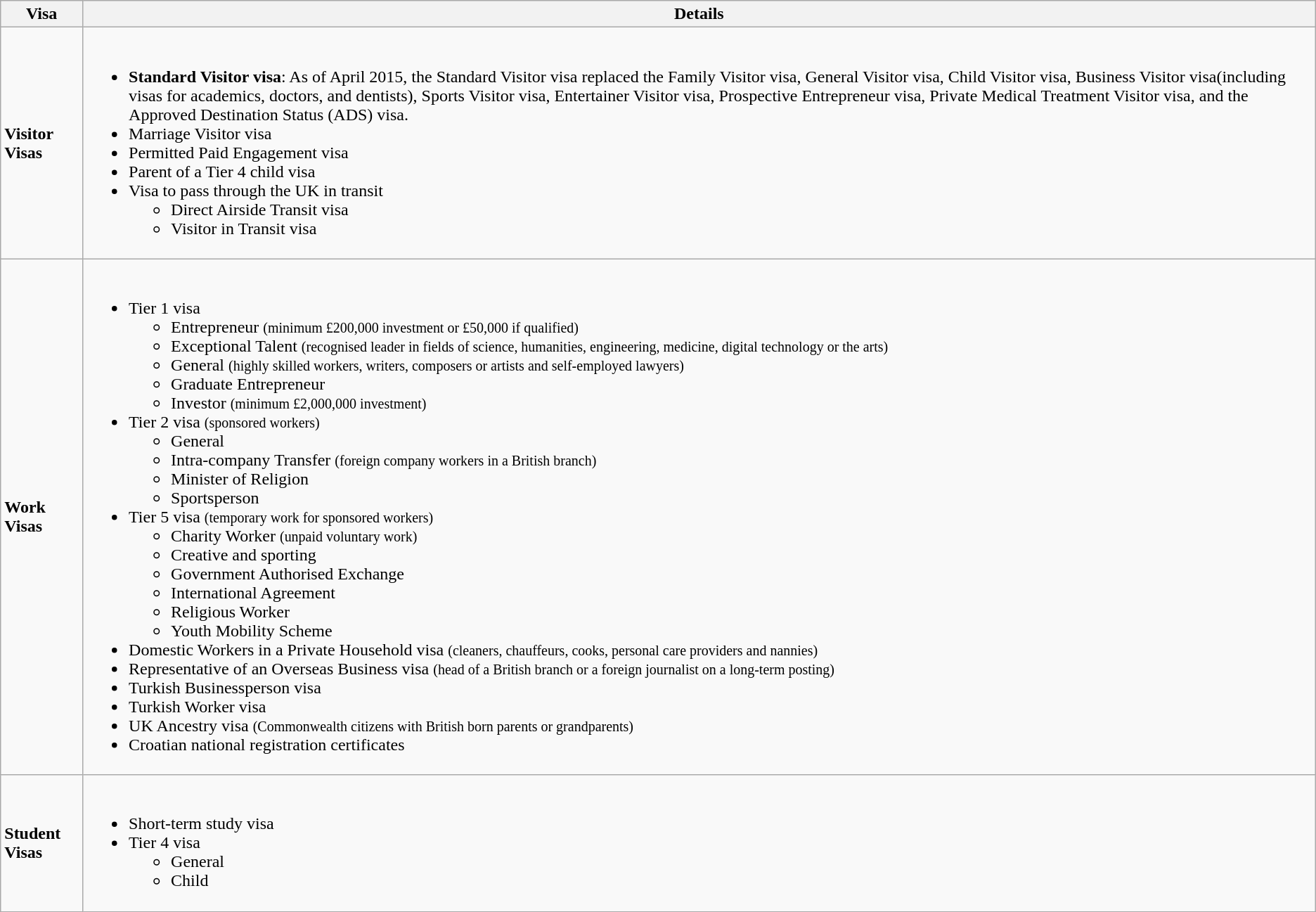<table class="wikitable">
<tr>
<th>Visa</th>
<th>Details</th>
</tr>
<tr>
<td><strong>Visitor Visas</strong></td>
<td><br><ul><li><strong>Standard Visitor visa</strong>: As of April 2015, the Standard Visitor visa replaced the Family Visitor visa, General Visitor visa, Child Visitor visa, Business Visitor visa(including visas for academics, doctors, and dentists), Sports Visitor visa, Entertainer Visitor visa, Prospective Entrepreneur visa, Private Medical Treatment Visitor visa, and the Approved Destination Status (ADS) visa.</li><li>Marriage Visitor visa</li><li>Permitted Paid Engagement visa</li><li>Parent of a Tier 4 child visa</li><li>Visa to pass through the UK in transit<ul><li>Direct Airside Transit visa</li><li>Visitor in Transit visa</li></ul></li></ul></td>
</tr>
<tr>
<td><strong>Work Visas</strong></td>
<td><br><ul><li>Tier 1 visa<ul><li>Entrepreneur <small>(minimum £200,000 investment or £50,000 if qualified)</small></li><li>Exceptional Talent <small>(recognised leader in fields of science, humanities, engineering, medicine, digital technology or the arts)</small></li><li>General <small>(highly skilled workers, writers, composers or artists and self-employed lawyers)</small></li><li>Graduate Entrepreneur</li><li>Investor <small>(minimum £2,000,000 investment)</small></li></ul></li><li>Tier 2 visa <small>(sponsored workers)</small><ul><li>General</li><li>Intra-company Transfer <small>(foreign company workers in a British branch)</small></li><li>Minister of Religion</li><li>Sportsperson</li></ul></li><li>Tier 5 visa <small>(temporary work for sponsored workers)</small><ul><li>Charity Worker <small>(unpaid voluntary work)</small></li><li>Creative and sporting</li><li>Government Authorised Exchange</li><li>International Agreement</li><li>Religious Worker</li><li>Youth Mobility Scheme</li></ul></li><li>Domestic Workers in a Private Household visa <small>(cleaners, chauffeurs, cooks, personal care providers and nannies)</small></li><li>Representative of an Overseas Business visa <small>(head of a British branch or a foreign journalist on a long-term posting)</small></li><li>Turkish Businessperson visa</li><li>Turkish Worker visa</li><li>UK Ancestry visa <small>(Commonwealth citizens with British born parents or grandparents)</small></li><li>Croatian national registration certificates</li></ul></td>
</tr>
<tr>
<td><strong>Student Visas</strong></td>
<td><br><ul><li>Short-term study visa </li><li>Tier 4 visa<ul><li>General</li><li>Child</li></ul></li></ul></td>
</tr>
</table>
